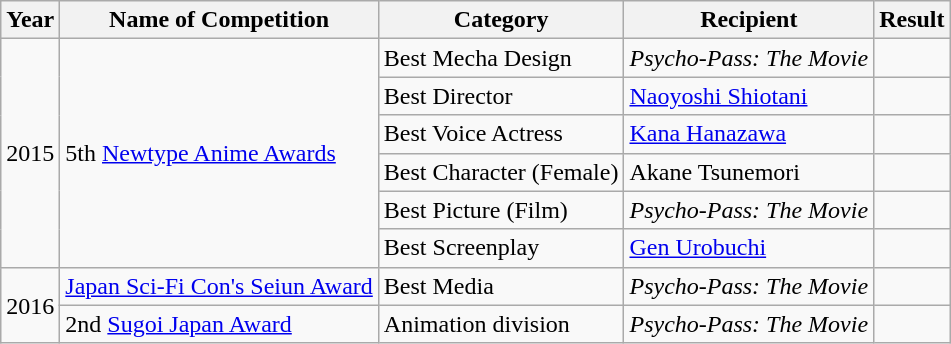<table class="wikitable">
<tr>
<th>Year</th>
<th>Name of Competition</th>
<th>Category</th>
<th>Recipient</th>
<th>Result</th>
</tr>
<tr>
<td rowspan=6>2015</td>
<td rowspan=6>5th <a href='#'>Newtype Anime Awards</a></td>
<td>Best Mecha Design</td>
<td><em>Psycho-Pass: The Movie</em></td>
<td></td>
</tr>
<tr>
<td>Best Director</td>
<td><a href='#'>Naoyoshi Shiotani</a></td>
<td></td>
</tr>
<tr>
<td>Best Voice Actress</td>
<td><a href='#'>Kana Hanazawa</a></td>
<td></td>
</tr>
<tr>
<td>Best Character (Female)</td>
<td>Akane Tsunemori</td>
<td></td>
</tr>
<tr>
<td>Best Picture (Film)</td>
<td><em>Psycho-Pass: The Movie</em></td>
<td></td>
</tr>
<tr>
<td>Best Screenplay</td>
<td><a href='#'>Gen Urobuchi</a></td>
<td></td>
</tr>
<tr>
<td rowspan=2>2016</td>
<td><a href='#'>Japan Sci-Fi Con's Seiun Award</a></td>
<td>Best Media</td>
<td><em>Psycho-Pass: The Movie</em></td>
<td></td>
</tr>
<tr>
<td>2nd <a href='#'>Sugoi Japan Award</a></td>
<td>Animation division</td>
<td><em>Psycho-Pass: The Movie</em></td>
<td></td>
</tr>
</table>
